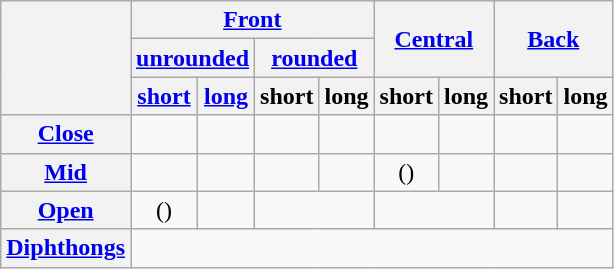<table class="wikitable" style=text-align:center>
<tr>
<th rowspan="3"></th>
<th colspan="4"><a href='#'>Front</a></th>
<th colspan="2" rowspan="2"><a href='#'>Central</a></th>
<th colspan="2" rowspan="2"><a href='#'>Back</a></th>
</tr>
<tr class="small">
<th colspan="2"><a href='#'>unrounded</a></th>
<th colspan="2"><a href='#'>rounded</a></th>
</tr>
<tr class="small">
<th><a href='#'>short</a></th>
<th><a href='#'>long</a></th>
<th>short</th>
<th>long</th>
<th>short</th>
<th>long</th>
<th>short</th>
<th>long</th>
</tr>
<tr>
<th><a href='#'>Close</a></th>
<td></td>
<td></td>
<td></td>
<td></td>
<td></td>
<td></td>
<td></td>
<td></td>
</tr>
<tr>
<th><a href='#'>Mid</a></th>
<td></td>
<td></td>
<td></td>
<td></td>
<td>()</td>
<td></td>
<td></td>
<td></td>
</tr>
<tr>
<th><a href='#'>Open</a></th>
<td>()</td>
<td></td>
<td colspan="2"></td>
<td colspan="2"></td>
<td></td>
<td></td>
</tr>
<tr>
<th><a href='#'>Diphthongs</a></th>
<td colspan="8"></td>
</tr>
</table>
